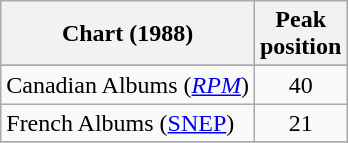<table class="wikitable plainrowheaders sortable">
<tr>
<th scope="col">Chart (1988)</th>
<th scope="col">Peak<br>position</th>
</tr>
<tr>
</tr>
<tr>
</tr>
<tr>
<td>Canadian Albums (<em><a href='#'>RPM</a></em>)</td>
<td style="text-align:center;">40</td>
</tr>
<tr>
<td>French Albums (<a href='#'>SNEP</a>)</td>
<td style="text-align:center;">21</td>
</tr>
<tr>
</tr>
</table>
